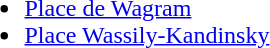<table>
<tr>
<td valign="top"><br><ul><li><a href='#'>Place de Wagram</a></li><li><a href='#'>Place Wassily-Kandinsky</a></li></ul></td>
</tr>
</table>
